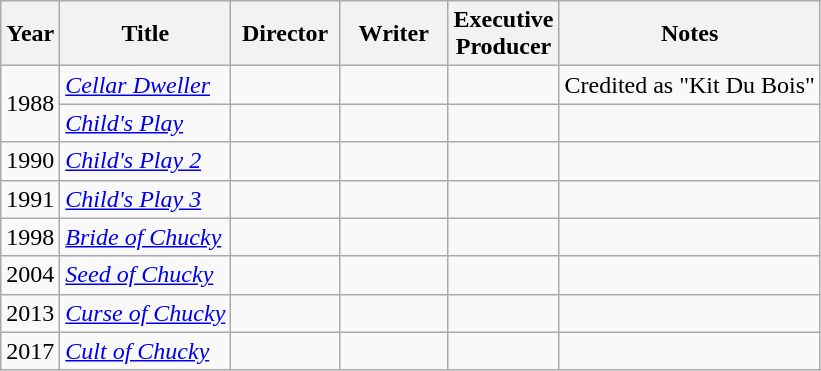<table class="wikitable" margin-right:auto; margin-right:auto">
<tr>
<th>Year</th>
<th>Title</th>
<th width="65">Director</th>
<th width="65">Writer</th>
<th width="65">Executive<br>Producer</th>
<th>Notes</th>
</tr>
<tr>
<td rowspan=2>1988</td>
<td><em><a href='#'>Cellar Dweller</a></em></td>
<td></td>
<td></td>
<td></td>
<td>Credited as "Kit Du Bois"</td>
</tr>
<tr>
<td><em><a href='#'>Child's Play</a></em></td>
<td></td>
<td></td>
<td></td>
<td></td>
</tr>
<tr>
<td>1990</td>
<td><em><a href='#'>Child's Play 2</a></em></td>
<td></td>
<td></td>
<td></td>
<td></td>
</tr>
<tr>
<td>1991</td>
<td><em><a href='#'>Child's Play 3</a></em></td>
<td></td>
<td></td>
<td></td>
<td></td>
</tr>
<tr>
<td>1998</td>
<td><em><a href='#'>Bride of Chucky</a></em></td>
<td></td>
<td></td>
<td></td>
<td></td>
</tr>
<tr>
<td>2004</td>
<td><em><a href='#'>Seed of Chucky</a></em></td>
<td></td>
<td></td>
<td></td>
<td></td>
</tr>
<tr>
<td>2013</td>
<td><em><a href='#'>Curse of Chucky</a></em></td>
<td></td>
<td></td>
<td></td>
<td></td>
</tr>
<tr>
<td>2017</td>
<td><em><a href='#'>Cult of Chucky</a></em></td>
<td></td>
<td></td>
<td></td>
<td></td>
</tr>
</table>
